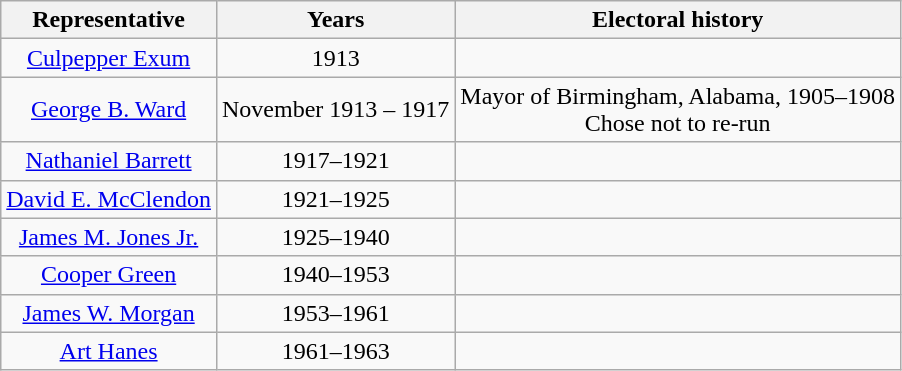<table class="wikitable mw-collapsible mw-collapsed" style="text-align:center">
<tr>
<th>Representative</th>
<th>Years</th>
<th>Electoral history</th>
</tr>
<tr>
<td><a href='#'>Culpepper Exum</a></td>
<td>1913<br></td>
<td></td>
</tr>
<tr>
<td><a href='#'>George B. Ward</a></td>
<td>November 1913 – 1917<br></td>
<td>Mayor of Birmingham, Alabama, 1905–1908<br>Chose not to re-run</td>
</tr>
<tr>
<td><a href='#'>Nathaniel Barrett</a></td>
<td>1917–1921<br></td>
<td></td>
</tr>
<tr>
<td><a href='#'>David E. McClendon</a></td>
<td>1921–1925<br></td>
<td></td>
</tr>
<tr>
<td><a href='#'>James M. Jones Jr.</a></td>
<td>1925–1940<br></td>
<td></td>
</tr>
<tr>
<td><a href='#'>Cooper Green</a></td>
<td>1940–1953<br></td>
<td></td>
</tr>
<tr>
<td><a href='#'>James W. Morgan</a></td>
<td>1953–1961<br></td>
<td></td>
</tr>
<tr>
<td><a href='#'>Art Hanes</a></td>
<td>1961–1963<br></td>
<td></td>
</tr>
</table>
